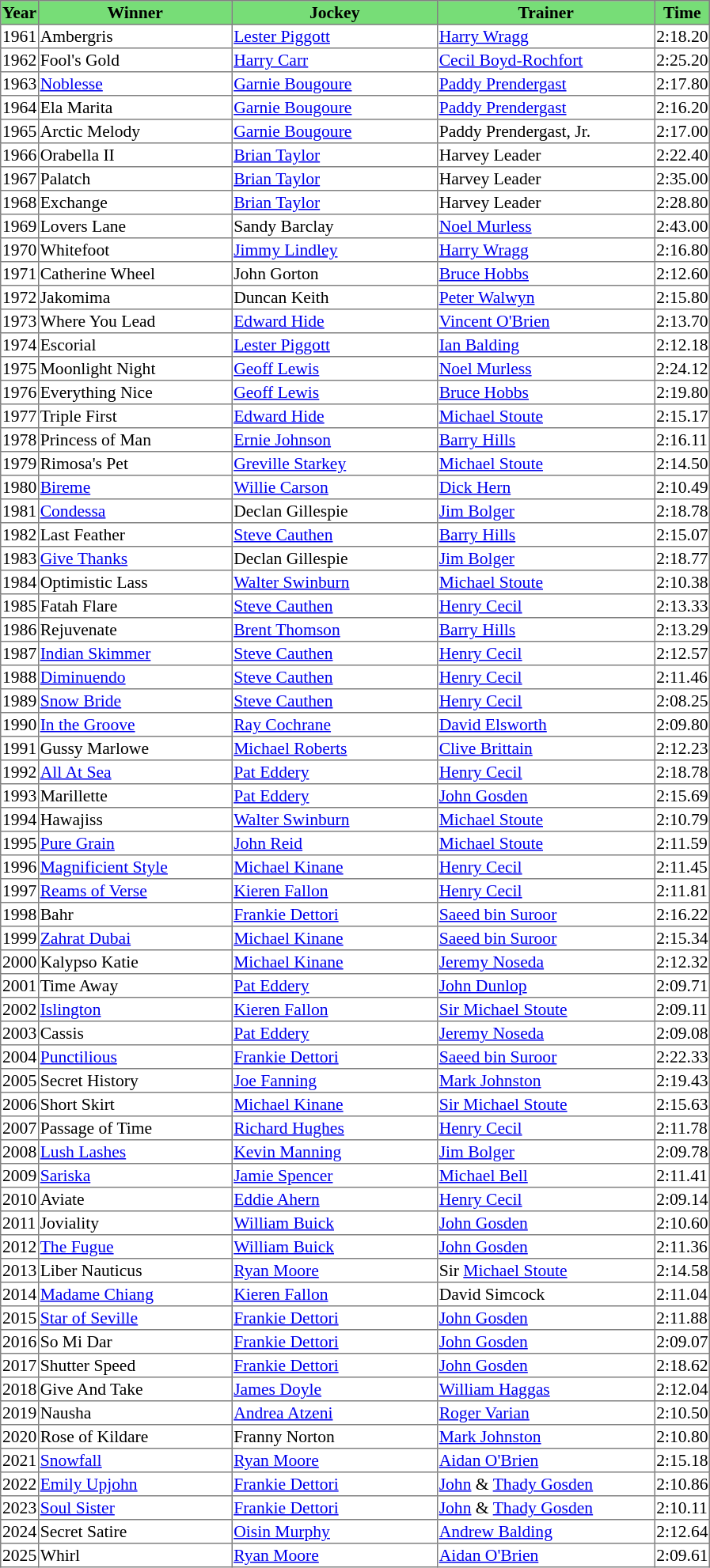<table class = "sortable" | border="1" style="border-collapse: collapse; font-size:90%">
<tr bgcolor="#77dd77" align="center">
<th>Year</th>
<th>Winner</th>
<th>Jockey</th>
<th>Trainer</th>
<th>Time</th>
</tr>
<tr>
<td>1961</td>
<td width=160px>Ambergris</td>
<td width=170px><a href='#'>Lester Piggott</a></td>
<td width=180px><a href='#'>Harry Wragg</a></td>
<td>2:18.20</td>
</tr>
<tr>
<td>1962</td>
<td>Fool's Gold</td>
<td><a href='#'>Harry Carr</a></td>
<td><a href='#'>Cecil Boyd-Rochfort</a></td>
<td>2:25.20</td>
</tr>
<tr>
<td>1963</td>
<td><a href='#'>Noblesse</a></td>
<td><a href='#'>Garnie Bougoure</a></td>
<td><a href='#'>Paddy Prendergast</a></td>
<td>2:17.80</td>
</tr>
<tr>
<td>1964</td>
<td>Ela Marita</td>
<td><a href='#'>Garnie Bougoure</a></td>
<td><a href='#'>Paddy Prendergast</a></td>
<td>2:16.20</td>
</tr>
<tr>
<td>1965</td>
<td>Arctic Melody</td>
<td><a href='#'>Garnie Bougoure</a></td>
<td>Paddy Prendergast, Jr.</td>
<td>2:17.00</td>
</tr>
<tr>
<td>1966</td>
<td>Orabella II</td>
<td><a href='#'>Brian Taylor</a></td>
<td>Harvey Leader</td>
<td>2:22.40</td>
</tr>
<tr>
<td>1967</td>
<td>Palatch</td>
<td><a href='#'>Brian Taylor</a></td>
<td>Harvey Leader</td>
<td>2:35.00</td>
</tr>
<tr>
<td>1968</td>
<td>Exchange</td>
<td><a href='#'>Brian Taylor</a></td>
<td>Harvey Leader</td>
<td>2:28.80</td>
</tr>
<tr>
<td>1969</td>
<td>Lovers Lane</td>
<td>Sandy Barclay</td>
<td><a href='#'>Noel Murless</a></td>
<td>2:43.00</td>
</tr>
<tr>
<td>1970</td>
<td>Whitefoot</td>
<td><a href='#'>Jimmy Lindley</a></td>
<td><a href='#'>Harry Wragg</a></td>
<td>2:16.80</td>
</tr>
<tr>
<td>1971</td>
<td>Catherine Wheel</td>
<td>John Gorton</td>
<td><a href='#'>Bruce Hobbs</a></td>
<td>2:12.60</td>
</tr>
<tr>
<td>1972</td>
<td>Jakomima</td>
<td>Duncan Keith</td>
<td><a href='#'>Peter Walwyn</a></td>
<td>2:15.80</td>
</tr>
<tr>
<td>1973</td>
<td>Where You Lead</td>
<td><a href='#'>Edward Hide</a></td>
<td><a href='#'>Vincent O'Brien</a></td>
<td>2:13.70</td>
</tr>
<tr>
<td>1974</td>
<td>Escorial</td>
<td><a href='#'>Lester Piggott</a></td>
<td><a href='#'>Ian Balding</a></td>
<td>2:12.18</td>
</tr>
<tr>
<td>1975</td>
<td>Moonlight Night</td>
<td><a href='#'>Geoff Lewis</a></td>
<td><a href='#'>Noel Murless</a></td>
<td>2:24.12</td>
</tr>
<tr>
<td>1976</td>
<td>Everything Nice</td>
<td><a href='#'>Geoff Lewis</a></td>
<td><a href='#'>Bruce Hobbs</a></td>
<td>2:19.80</td>
</tr>
<tr>
<td>1977</td>
<td>Triple First</td>
<td><a href='#'>Edward Hide</a></td>
<td><a href='#'>Michael Stoute</a></td>
<td>2:15.17</td>
</tr>
<tr>
<td>1978</td>
<td>Princess of Man</td>
<td><a href='#'>Ernie Johnson</a></td>
<td><a href='#'>Barry Hills</a></td>
<td>2:16.11</td>
</tr>
<tr>
<td>1979</td>
<td>Rimosa's Pet</td>
<td><a href='#'>Greville Starkey</a></td>
<td><a href='#'>Michael Stoute</a></td>
<td>2:14.50</td>
</tr>
<tr>
<td>1980</td>
<td><a href='#'>Bireme</a></td>
<td><a href='#'>Willie Carson</a></td>
<td><a href='#'>Dick Hern</a></td>
<td>2:10.49</td>
</tr>
<tr>
<td>1981</td>
<td><a href='#'>Condessa</a></td>
<td>Declan Gillespie</td>
<td><a href='#'>Jim Bolger</a></td>
<td>2:18.78</td>
</tr>
<tr>
<td>1982</td>
<td>Last Feather</td>
<td><a href='#'>Steve Cauthen</a></td>
<td><a href='#'>Barry Hills</a></td>
<td>2:15.07</td>
</tr>
<tr>
<td>1983</td>
<td><a href='#'>Give Thanks</a></td>
<td>Declan Gillespie</td>
<td><a href='#'>Jim Bolger</a></td>
<td>2:18.77</td>
</tr>
<tr>
<td>1984</td>
<td>Optimistic Lass</td>
<td><a href='#'>Walter Swinburn</a></td>
<td><a href='#'>Michael Stoute</a></td>
<td>2:10.38</td>
</tr>
<tr>
<td>1985</td>
<td>Fatah Flare</td>
<td><a href='#'>Steve Cauthen</a></td>
<td><a href='#'>Henry Cecil</a></td>
<td>2:13.33</td>
</tr>
<tr>
<td>1986</td>
<td>Rejuvenate</td>
<td><a href='#'>Brent Thomson</a></td>
<td><a href='#'>Barry Hills</a></td>
<td>2:13.29</td>
</tr>
<tr>
<td>1987</td>
<td><a href='#'>Indian Skimmer</a></td>
<td><a href='#'>Steve Cauthen</a></td>
<td><a href='#'>Henry Cecil</a></td>
<td>2:12.57</td>
</tr>
<tr>
<td>1988</td>
<td><a href='#'>Diminuendo</a></td>
<td><a href='#'>Steve Cauthen</a></td>
<td><a href='#'>Henry Cecil</a></td>
<td>2:11.46</td>
</tr>
<tr>
<td>1989</td>
<td><a href='#'>Snow Bride</a></td>
<td><a href='#'>Steve Cauthen</a></td>
<td><a href='#'>Henry Cecil</a></td>
<td>2:08.25</td>
</tr>
<tr>
<td>1990</td>
<td><a href='#'>In the Groove</a></td>
<td><a href='#'>Ray Cochrane</a></td>
<td><a href='#'>David Elsworth</a></td>
<td>2:09.80</td>
</tr>
<tr>
<td>1991</td>
<td>Gussy Marlowe</td>
<td><a href='#'>Michael Roberts</a></td>
<td><a href='#'>Clive Brittain</a></td>
<td>2:12.23</td>
</tr>
<tr>
<td>1992</td>
<td><a href='#'>All At Sea</a></td>
<td><a href='#'>Pat Eddery</a></td>
<td><a href='#'>Henry Cecil</a></td>
<td>2:18.78</td>
</tr>
<tr>
<td>1993</td>
<td>Marillette</td>
<td><a href='#'>Pat Eddery</a></td>
<td><a href='#'>John Gosden</a></td>
<td>2:15.69</td>
</tr>
<tr>
<td>1994</td>
<td>Hawajiss</td>
<td><a href='#'>Walter Swinburn</a></td>
<td><a href='#'>Michael Stoute</a></td>
<td>2:10.79</td>
</tr>
<tr>
<td>1995</td>
<td><a href='#'>Pure Grain</a></td>
<td><a href='#'>John Reid</a></td>
<td><a href='#'>Michael Stoute</a></td>
<td>2:11.59</td>
</tr>
<tr>
<td>1996</td>
<td><a href='#'>Magnificient Style</a></td>
<td><a href='#'>Michael Kinane</a></td>
<td><a href='#'>Henry Cecil</a></td>
<td>2:11.45</td>
</tr>
<tr>
<td>1997</td>
<td><a href='#'>Reams of Verse</a></td>
<td><a href='#'>Kieren Fallon</a></td>
<td><a href='#'>Henry Cecil</a></td>
<td>2:11.81</td>
</tr>
<tr>
<td>1998</td>
<td>Bahr</td>
<td><a href='#'>Frankie Dettori</a></td>
<td><a href='#'>Saeed bin Suroor</a></td>
<td>2:16.22</td>
</tr>
<tr>
<td>1999</td>
<td><a href='#'>Zahrat Dubai</a></td>
<td><a href='#'>Michael Kinane</a></td>
<td><a href='#'>Saeed bin Suroor</a></td>
<td>2:15.34</td>
</tr>
<tr>
<td>2000</td>
<td>Kalypso Katie</td>
<td><a href='#'>Michael Kinane</a></td>
<td><a href='#'>Jeremy Noseda</a></td>
<td>2:12.32</td>
</tr>
<tr>
<td>2001</td>
<td>Time Away</td>
<td><a href='#'>Pat Eddery</a></td>
<td><a href='#'>John Dunlop</a></td>
<td>2:09.71</td>
</tr>
<tr>
<td>2002</td>
<td><a href='#'>Islington</a></td>
<td><a href='#'>Kieren Fallon</a></td>
<td><a href='#'>Sir Michael Stoute</a></td>
<td>2:09.11</td>
</tr>
<tr>
<td>2003</td>
<td>Cassis</td>
<td><a href='#'>Pat Eddery</a></td>
<td><a href='#'>Jeremy Noseda</a></td>
<td>2:09.08</td>
</tr>
<tr>
<td>2004</td>
<td><a href='#'>Punctilious</a></td>
<td><a href='#'>Frankie Dettori</a></td>
<td><a href='#'>Saeed bin Suroor</a></td>
<td>2:22.33</td>
</tr>
<tr>
<td>2005</td>
<td>Secret History</td>
<td><a href='#'>Joe Fanning</a></td>
<td><a href='#'>Mark Johnston</a></td>
<td>2:19.43</td>
</tr>
<tr>
<td>2006</td>
<td>Short Skirt</td>
<td><a href='#'>Michael Kinane</a></td>
<td><a href='#'>Sir Michael Stoute</a></td>
<td>2:15.63</td>
</tr>
<tr>
<td>2007</td>
<td>Passage of Time</td>
<td><a href='#'>Richard Hughes</a></td>
<td><a href='#'>Henry Cecil</a></td>
<td>2:11.78</td>
</tr>
<tr>
<td>2008</td>
<td><a href='#'>Lush Lashes</a></td>
<td><a href='#'>Kevin Manning</a></td>
<td><a href='#'>Jim Bolger</a></td>
<td>2:09.78</td>
</tr>
<tr>
<td>2009</td>
<td><a href='#'>Sariska</a></td>
<td><a href='#'>Jamie Spencer</a></td>
<td><a href='#'>Michael Bell</a></td>
<td>2:11.41</td>
</tr>
<tr>
<td>2010</td>
<td>Aviate</td>
<td><a href='#'>Eddie Ahern</a></td>
<td><a href='#'>Henry Cecil</a></td>
<td>2:09.14</td>
</tr>
<tr>
<td>2011</td>
<td>Joviality</td>
<td><a href='#'>William Buick</a></td>
<td><a href='#'>John Gosden</a></td>
<td>2:10.60</td>
</tr>
<tr>
<td>2012</td>
<td><a href='#'>The Fugue</a></td>
<td><a href='#'>William Buick</a></td>
<td><a href='#'>John Gosden</a></td>
<td>2:11.36</td>
</tr>
<tr>
<td>2013</td>
<td>Liber Nauticus</td>
<td><a href='#'>Ryan Moore</a></td>
<td>Sir <a href='#'>Michael Stoute</a></td>
<td>2:14.58</td>
</tr>
<tr>
<td>2014</td>
<td><a href='#'>Madame Chiang</a></td>
<td><a href='#'>Kieren Fallon</a></td>
<td>David Simcock</td>
<td>2:11.04</td>
</tr>
<tr>
<td>2015</td>
<td><a href='#'>Star of Seville</a></td>
<td><a href='#'>Frankie Dettori</a></td>
<td><a href='#'>John Gosden</a></td>
<td>2:11.88</td>
</tr>
<tr>
<td>2016</td>
<td>So Mi Dar</td>
<td><a href='#'>Frankie Dettori</a></td>
<td><a href='#'>John Gosden</a></td>
<td>2:09.07</td>
</tr>
<tr>
<td>2017</td>
<td>Shutter Speed</td>
<td><a href='#'>Frankie Dettori</a></td>
<td><a href='#'>John Gosden</a></td>
<td>2:18.62</td>
</tr>
<tr>
<td>2018</td>
<td>Give And Take</td>
<td><a href='#'>James Doyle</a></td>
<td><a href='#'>William Haggas</a></td>
<td>2:12.04</td>
</tr>
<tr>
<td>2019</td>
<td>Nausha</td>
<td><a href='#'>Andrea Atzeni</a></td>
<td><a href='#'>Roger Varian</a></td>
<td>2:10.50</td>
</tr>
<tr>
<td>2020</td>
<td>Rose of Kildare</td>
<td>Franny Norton</td>
<td><a href='#'>Mark Johnston</a></td>
<td>2:10.80</td>
</tr>
<tr>
<td>2021</td>
<td><a href='#'>Snowfall</a></td>
<td><a href='#'>Ryan Moore</a></td>
<td><a href='#'>Aidan O'Brien</a></td>
<td>2:15.18</td>
</tr>
<tr>
<td>2022</td>
<td><a href='#'>Emily Upjohn</a></td>
<td><a href='#'>Frankie Dettori</a></td>
<td><a href='#'>John</a> & <a href='#'>Thady Gosden</a></td>
<td>2:10.86</td>
</tr>
<tr>
<td>2023</td>
<td><a href='#'>Soul Sister</a></td>
<td><a href='#'>Frankie Dettori</a></td>
<td><a href='#'>John</a> & <a href='#'>Thady Gosden</a></td>
<td>2:10.11</td>
</tr>
<tr>
<td>2024</td>
<td>Secret Satire</td>
<td><a href='#'>Oisin Murphy</a></td>
<td><a href='#'>Andrew Balding</a></td>
<td>2:12.64</td>
</tr>
<tr>
<td>2025</td>
<td>Whirl</td>
<td><a href='#'>Ryan Moore</a></td>
<td><a href='#'>Aidan O'Brien</a></td>
<td>2:09.61</td>
</tr>
</table>
